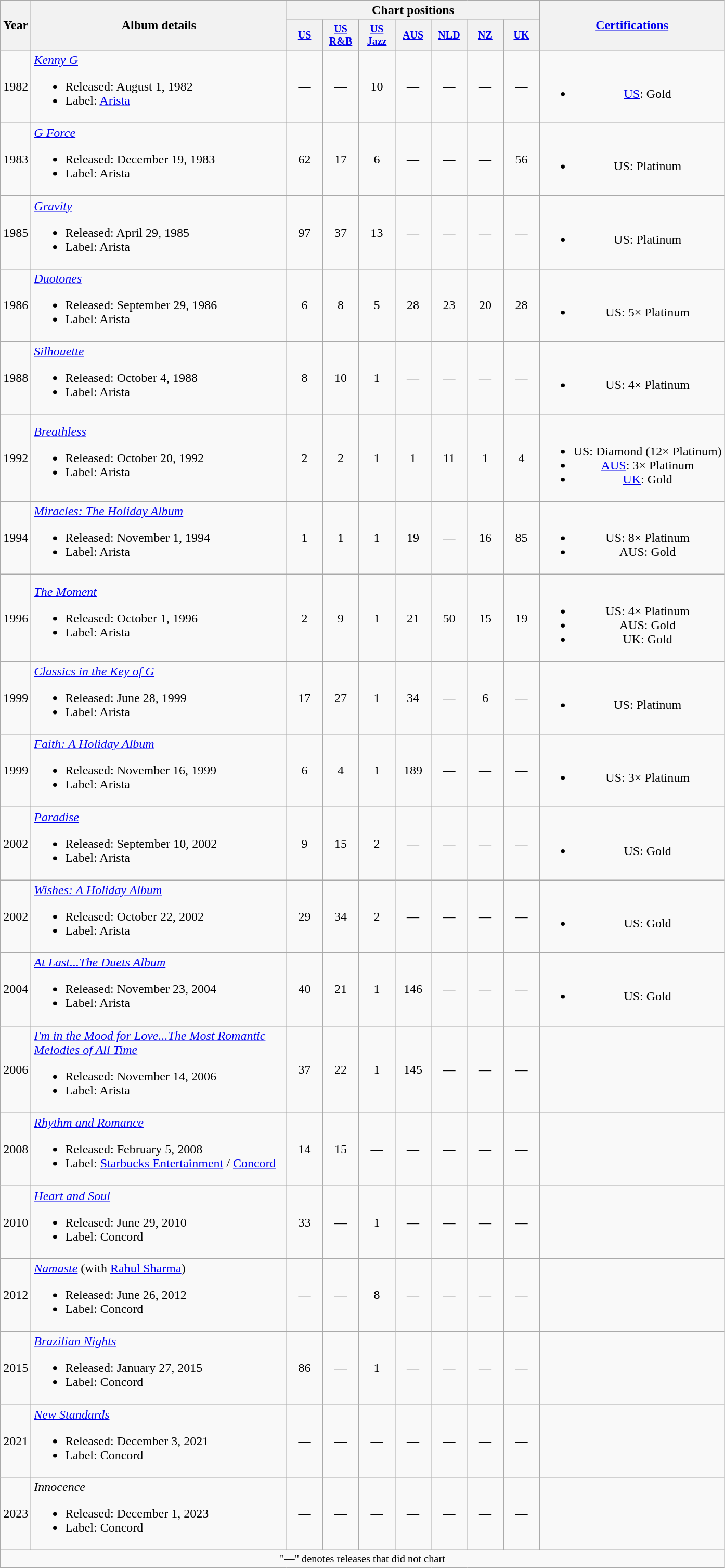<table class="wikitable" style="text-align:center;">
<tr>
<th rowspan="2">Year</th>
<th rowspan="2" style="width:20em;">Album details</th>
<th colspan="7">Chart positions</th>
<th rowspan="2"><a href='#'>Certifications</a><br></th>
</tr>
<tr style="font-size:smaller;">
<th width="40"><a href='#'>US</a><br></th>
<th width="40"><a href='#'>US<br>R&B</a><br></th>
<th width="40"><a href='#'>US<br>Jazz</a><br></th>
<th width="40"><a href='#'>AUS</a><br></th>
<th width="40"><a href='#'>NLD</a><br></th>
<th width="40"><a href='#'>NZ</a><br></th>
<th width="40"><a href='#'>UK</a><br></th>
</tr>
<tr>
<td>1982</td>
<td align="left"><em><a href='#'>Kenny G</a></em><br><ul><li>Released: August 1, 1982</li><li>Label: <a href='#'>Arista</a></li></ul></td>
<td>—</td>
<td>—</td>
<td>10</td>
<td>—</td>
<td>—</td>
<td>—</td>
<td>—</td>
<td><br><ul><li><a href='#'>US</a>: Gold</li></ul></td>
</tr>
<tr>
<td>1983</td>
<td align="left"><em><a href='#'>G Force</a></em><br><ul><li>Released: December 19, 1983</li><li>Label: Arista</li></ul></td>
<td>62</td>
<td>17</td>
<td>6</td>
<td>—</td>
<td>—</td>
<td>—</td>
<td>56</td>
<td><br><ul><li>US: Platinum</li></ul></td>
</tr>
<tr>
<td>1985</td>
<td align="left"><em><a href='#'>Gravity</a></em><br><ul><li>Released: April 29, 1985</li><li>Label: Arista</li></ul></td>
<td>97</td>
<td>37</td>
<td>13</td>
<td>—</td>
<td>—</td>
<td>—</td>
<td>—</td>
<td><br><ul><li>US: Platinum</li></ul></td>
</tr>
<tr>
<td>1986</td>
<td align="left"><em><a href='#'>Duotones</a></em><br><ul><li>Released: September 29, 1986</li><li>Label: Arista</li></ul></td>
<td>6</td>
<td>8</td>
<td>5</td>
<td>28</td>
<td>23</td>
<td>20</td>
<td>28</td>
<td><br><ul><li>US: 5× Platinum</li></ul></td>
</tr>
<tr>
<td>1988</td>
<td align="left"><em><a href='#'>Silhouette</a></em><br><ul><li>Released: October 4, 1988</li><li>Label: Arista</li></ul></td>
<td>8</td>
<td>10</td>
<td>1</td>
<td>—</td>
<td>—</td>
<td>—</td>
<td>—</td>
<td><br><ul><li>US: 4× Platinum</li></ul></td>
</tr>
<tr>
<td>1992</td>
<td align="left"><em><a href='#'>Breathless</a></em><br><ul><li>Released: October 20, 1992</li><li>Label: Arista</li></ul></td>
<td>2</td>
<td>2</td>
<td>1</td>
<td>1</td>
<td>11</td>
<td>1</td>
<td>4</td>
<td><br><ul><li>US: Diamond (12× Platinum)</li><li><a href='#'>AUS</a>: 3× Platinum</li><li><a href='#'>UK</a>: Gold</li></ul></td>
</tr>
<tr>
<td>1994</td>
<td align="left"><em><a href='#'>Miracles: The Holiday Album</a></em><br><ul><li>Released: November 1, 1994</li><li>Label: Arista</li></ul></td>
<td>1</td>
<td>1</td>
<td>1</td>
<td>19</td>
<td>—</td>
<td>16</td>
<td>85</td>
<td><br><ul><li>US: 8× Platinum</li><li>AUS: Gold</li></ul></td>
</tr>
<tr>
<td>1996</td>
<td align="left"><em><a href='#'>The Moment</a></em><br><ul><li>Released: October 1, 1996</li><li>Label: Arista</li></ul></td>
<td>2</td>
<td>9</td>
<td>1</td>
<td>21</td>
<td>50</td>
<td>15</td>
<td>19</td>
<td><br><ul><li>US: 4× Platinum</li><li>AUS: Gold</li><li>UK: Gold</li></ul></td>
</tr>
<tr>
<td>1999</td>
<td align="left"><em><a href='#'>Classics in the Key of G</a></em><br><ul><li>Released: June 28, 1999</li><li>Label: Arista</li></ul></td>
<td>17</td>
<td>27</td>
<td>1</td>
<td>34</td>
<td>—</td>
<td>6</td>
<td>—</td>
<td><br><ul><li>US: Platinum</li></ul></td>
</tr>
<tr>
<td>1999</td>
<td align="left"><em><a href='#'>Faith: A Holiday Album</a></em><br><ul><li>Released: November 16, 1999</li><li>Label: Arista</li></ul></td>
<td>6</td>
<td>4</td>
<td>1</td>
<td>189</td>
<td>—</td>
<td>—</td>
<td>—</td>
<td><br><ul><li>US: 3× Platinum</li></ul></td>
</tr>
<tr>
<td>2002</td>
<td align="left"><em><a href='#'>Paradise</a></em><br><ul><li>Released: September 10, 2002</li><li>Label: Arista</li></ul></td>
<td>9</td>
<td>15</td>
<td>2</td>
<td>—</td>
<td>—</td>
<td>—</td>
<td>—</td>
<td><br><ul><li>US: Gold</li></ul></td>
</tr>
<tr>
<td>2002</td>
<td align="left"><em><a href='#'>Wishes: A Holiday Album</a></em><br><ul><li>Released: October 22, 2002</li><li>Label: Arista</li></ul></td>
<td>29</td>
<td>34</td>
<td>2</td>
<td>—</td>
<td>—</td>
<td>—</td>
<td>—</td>
<td><br><ul><li>US: Gold</li></ul></td>
</tr>
<tr>
<td>2004</td>
<td align="left"><em><a href='#'>At Last...The Duets Album</a></em><br><ul><li>Released: November 23, 2004</li><li>Label: Arista</li></ul></td>
<td>40</td>
<td>21</td>
<td>1</td>
<td>146</td>
<td>—</td>
<td>—</td>
<td>—</td>
<td><br><ul><li>US: Gold</li></ul></td>
</tr>
<tr>
<td>2006</td>
<td align="left"><em><a href='#'>I'm in the Mood for Love...The Most Romantic Melodies of All Time</a></em><br><ul><li>Released: November 14, 2006</li><li>Label: Arista</li></ul></td>
<td>37</td>
<td>22</td>
<td>1</td>
<td>145</td>
<td>—</td>
<td>—</td>
<td>—</td>
<td></td>
</tr>
<tr>
<td>2008</td>
<td align="left"><em><a href='#'>Rhythm and Romance</a></em><br><ul><li>Released: February 5, 2008</li><li>Label: <a href='#'>Starbucks Entertainment</a> / <a href='#'>Concord</a></li></ul></td>
<td>14</td>
<td>15</td>
<td>—</td>
<td>—</td>
<td>—</td>
<td>—</td>
<td>—</td>
<td></td>
</tr>
<tr>
<td>2010</td>
<td align="left"><em><a href='#'>Heart and Soul</a></em><br><ul><li>Released: June 29, 2010</li><li>Label: Concord</li></ul></td>
<td>33</td>
<td>—</td>
<td>1</td>
<td>—</td>
<td>—</td>
<td>—</td>
<td>—</td>
<td></td>
</tr>
<tr>
<td>2012</td>
<td align="left"><em><a href='#'>Namaste</a></em> (with <a href='#'>Rahul Sharma</a>)<br><ul><li>Released: June 26, 2012</li><li>Label: Concord</li></ul></td>
<td>—</td>
<td>—</td>
<td>8</td>
<td>—</td>
<td>—</td>
<td>—</td>
<td>—</td>
<td></td>
</tr>
<tr>
<td>2015</td>
<td align="left"><em><a href='#'>Brazilian Nights</a></em> <br><ul><li>Released: January 27, 2015</li><li>Label: Concord</li></ul></td>
<td>86</td>
<td>—</td>
<td>1</td>
<td>—</td>
<td>—</td>
<td>—</td>
<td>—</td>
<td></td>
</tr>
<tr>
<td>2021</td>
<td align="left"><em><a href='#'>New Standards</a></em><br><ul><li>Released: December 3, 2021</li><li>Label: Concord</li></ul></td>
<td>—</td>
<td>—</td>
<td>—</td>
<td>—</td>
<td>—</td>
<td>—</td>
<td>—</td>
<td></td>
</tr>
<tr>
<td>2023</td>
<td align="left"><em>Innocence</em><br><ul><li>Released: December 1, 2023</li><li>Label: Concord</li></ul></td>
<td>—</td>
<td>—</td>
<td>—</td>
<td>—</td>
<td>—</td>
<td>—</td>
<td>—</td>
<td></td>
</tr>
<tr>
<td align=center colspan=10 style=font-size:85%>"—" denotes releases that did not chart</td>
</tr>
</table>
